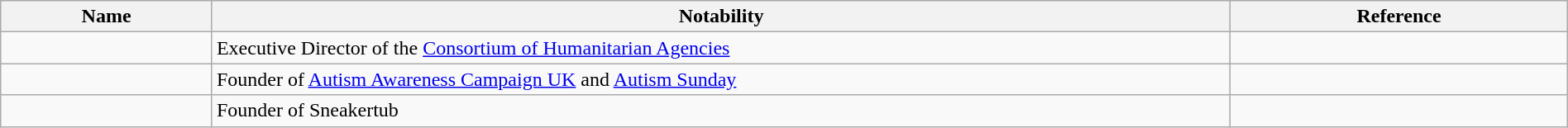<table class="wikitable sortable" style="width:100%">
<tr>
<th style="width:*;">Name</th>
<th style="width:65%;" class="unsortable">Notability</th>
<th style="width:*;" class="unsortable">Reference</th>
</tr>
<tr>
<td></td>
<td>Executive Director of the <a href='#'>Consortium of Humanitarian Agencies</a></td>
<td style="text-align:center;"></td>
</tr>
<tr>
<td></td>
<td>Founder of <a href='#'>Autism Awareness Campaign UK</a> and <a href='#'>Autism Sunday</a></td>
<td style="text-align:center;"></td>
</tr>
<tr>
<td></td>
<td>Founder of Sneakertub</td>
<td style="text-align:center;"></td>
</tr>
</table>
